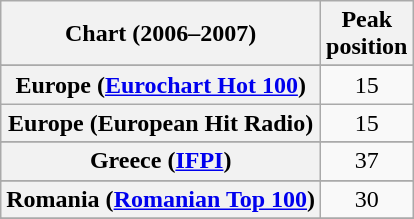<table class="wikitable sortable plainrowheaders" style="text-align:center">
<tr>
<th scope="col">Chart (2006–2007)</th>
<th scope="col">Peak<br>position</th>
</tr>
<tr>
</tr>
<tr>
</tr>
<tr>
</tr>
<tr>
</tr>
<tr>
</tr>
<tr>
</tr>
<tr>
</tr>
<tr>
<th scope="row">Europe (<a href='#'>Eurochart Hot 100</a>)</th>
<td>15</td>
</tr>
<tr>
<th scope="row">Europe (European Hit Radio)</th>
<td>15</td>
</tr>
<tr>
</tr>
<tr>
</tr>
<tr>
<th scope="row">Greece (<a href='#'>IFPI</a>)</th>
<td>37</td>
</tr>
<tr>
</tr>
<tr>
</tr>
<tr>
</tr>
<tr>
</tr>
<tr>
</tr>
<tr>
<th scope="row">Romania (<a href='#'>Romanian Top 100</a>)</th>
<td>30</td>
</tr>
<tr>
</tr>
<tr>
</tr>
<tr>
</tr>
<tr>
</tr>
<tr>
</tr>
<tr>
</tr>
<tr>
</tr>
</table>
